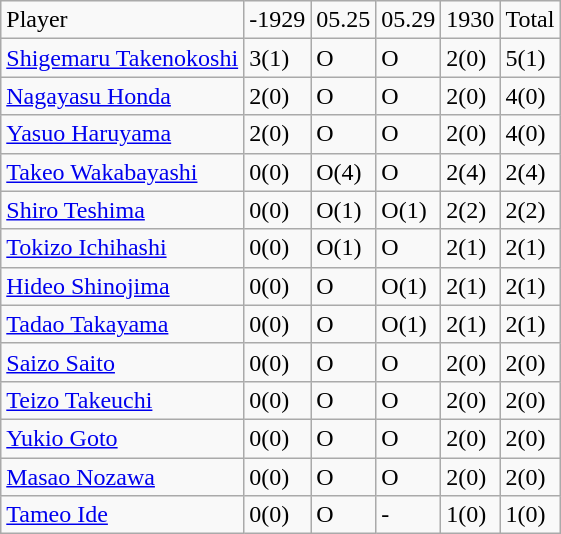<table class="wikitable" style="text-align:left;">
<tr>
<td>Player</td>
<td>-1929</td>
<td>05.25</td>
<td>05.29</td>
<td>1930</td>
<td>Total</td>
</tr>
<tr>
<td><a href='#'>Shigemaru Takenokoshi</a></td>
<td>3(1)</td>
<td>O</td>
<td>O</td>
<td>2(0)</td>
<td>5(1)</td>
</tr>
<tr>
<td><a href='#'>Nagayasu Honda</a></td>
<td>2(0)</td>
<td>O</td>
<td>O</td>
<td>2(0)</td>
<td>4(0)</td>
</tr>
<tr>
<td><a href='#'>Yasuo Haruyama</a></td>
<td>2(0)</td>
<td>O</td>
<td>O</td>
<td>2(0)</td>
<td>4(0)</td>
</tr>
<tr>
<td><a href='#'>Takeo Wakabayashi</a></td>
<td>0(0)</td>
<td>O(4)</td>
<td>O</td>
<td>2(4)</td>
<td>2(4)</td>
</tr>
<tr>
<td><a href='#'>Shiro Teshima</a></td>
<td>0(0)</td>
<td>O(1)</td>
<td>O(1)</td>
<td>2(2)</td>
<td>2(2)</td>
</tr>
<tr>
<td><a href='#'>Tokizo Ichihashi</a></td>
<td>0(0)</td>
<td>O(1)</td>
<td>O</td>
<td>2(1)</td>
<td>2(1)</td>
</tr>
<tr>
<td><a href='#'>Hideo Shinojima</a></td>
<td>0(0)</td>
<td>O</td>
<td>O(1)</td>
<td>2(1)</td>
<td>2(1)</td>
</tr>
<tr>
<td><a href='#'>Tadao Takayama</a></td>
<td>0(0)</td>
<td>O</td>
<td>O(1)</td>
<td>2(1)</td>
<td>2(1)</td>
</tr>
<tr>
<td><a href='#'>Saizo Saito</a></td>
<td>0(0)</td>
<td>O</td>
<td>O</td>
<td>2(0)</td>
<td>2(0)</td>
</tr>
<tr>
<td><a href='#'>Teizo Takeuchi</a></td>
<td>0(0)</td>
<td>O</td>
<td>O</td>
<td>2(0)</td>
<td>2(0)</td>
</tr>
<tr>
<td><a href='#'>Yukio Goto</a></td>
<td>0(0)</td>
<td>O</td>
<td>O</td>
<td>2(0)</td>
<td>2(0)</td>
</tr>
<tr>
<td><a href='#'>Masao Nozawa</a></td>
<td>0(0)</td>
<td>O</td>
<td>O</td>
<td>2(0)</td>
<td>2(0)</td>
</tr>
<tr>
<td><a href='#'>Tameo Ide</a></td>
<td>0(0)</td>
<td>O</td>
<td>-</td>
<td>1(0)</td>
<td>1(0)</td>
</tr>
</table>
